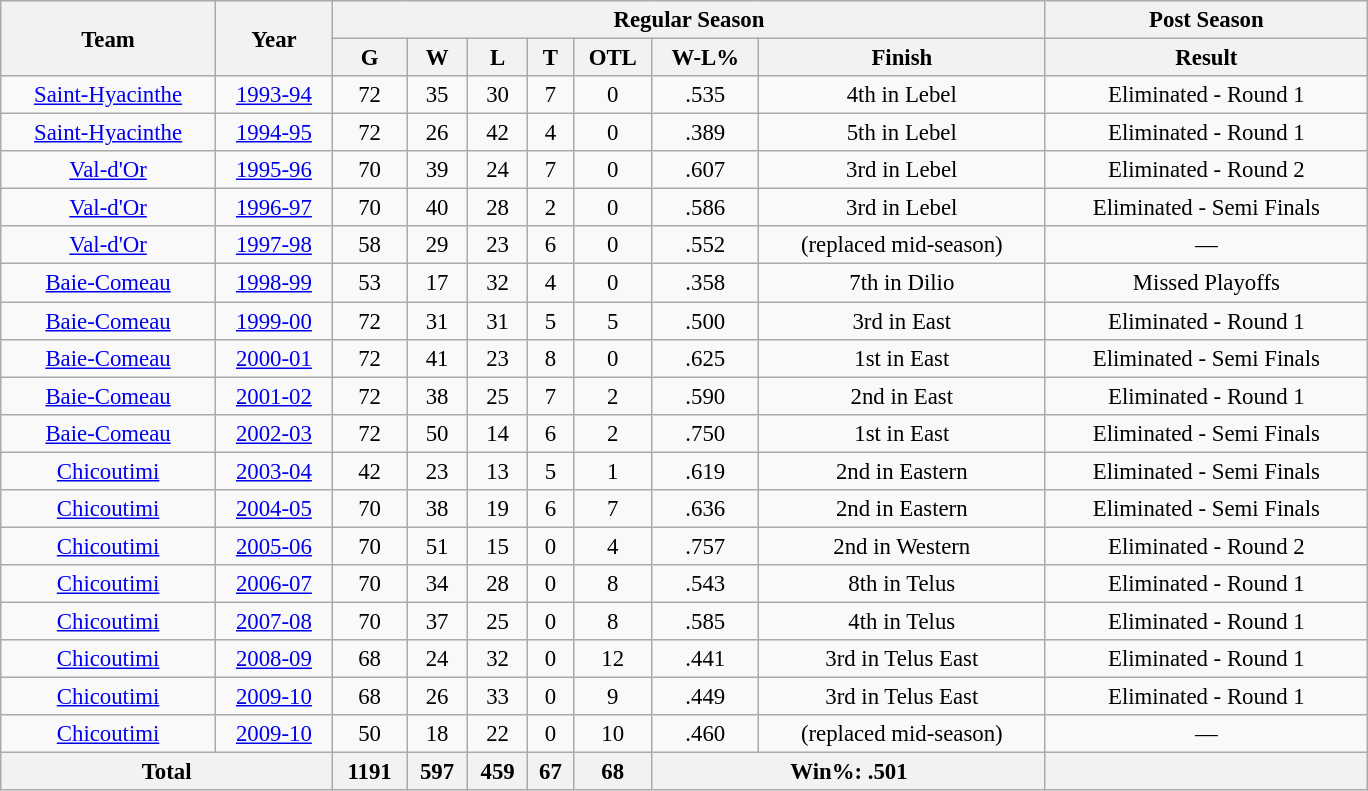<table class="wikitable" style="font-size: 95%; text-align:center; width:60em">
<tr>
<th rowspan="2">Team</th>
<th rowspan="2">Year</th>
<th colspan="7">Regular Season</th>
<th>Post Season</th>
</tr>
<tr>
<th>G</th>
<th>W</th>
<th>L</th>
<th>T</th>
<th>OTL</th>
<th>W-L%</th>
<th>Finish</th>
<th>Result</th>
</tr>
<tr>
<td><a href='#'>Saint-Hyacinthe</a></td>
<td><a href='#'>1993-94</a></td>
<td>72</td>
<td>35</td>
<td>30</td>
<td>7</td>
<td>0</td>
<td>.535</td>
<td>4th in Lebel</td>
<td>Eliminated - Round 1</td>
</tr>
<tr>
<td><a href='#'>Saint-Hyacinthe</a></td>
<td><a href='#'>1994-95</a></td>
<td>72</td>
<td>26</td>
<td>42</td>
<td>4</td>
<td>0</td>
<td>.389</td>
<td>5th in Lebel</td>
<td>Eliminated - Round 1</td>
</tr>
<tr>
<td><a href='#'>Val-d'Or</a></td>
<td><a href='#'>1995-96</a></td>
<td>70</td>
<td>39</td>
<td>24</td>
<td>7</td>
<td>0</td>
<td>.607</td>
<td>3rd in Lebel</td>
<td>Eliminated - Round 2</td>
</tr>
<tr>
<td><a href='#'>Val-d'Or</a></td>
<td><a href='#'>1996-97</a></td>
<td>70</td>
<td>40</td>
<td>28</td>
<td>2</td>
<td>0</td>
<td>.586</td>
<td>3rd in Lebel</td>
<td>Eliminated - Semi Finals</td>
</tr>
<tr>
<td><a href='#'>Val-d'Or</a></td>
<td><a href='#'>1997-98</a></td>
<td>58</td>
<td>29</td>
<td>23</td>
<td>6</td>
<td>0</td>
<td>.552</td>
<td>(replaced mid-season)</td>
<td>—</td>
</tr>
<tr>
<td><a href='#'>Baie-Comeau</a></td>
<td><a href='#'>1998-99</a></td>
<td>53</td>
<td>17</td>
<td>32</td>
<td>4</td>
<td>0</td>
<td>.358</td>
<td>7th in Dilio</td>
<td>Missed Playoffs</td>
</tr>
<tr>
<td><a href='#'>Baie-Comeau</a></td>
<td><a href='#'>1999-00</a></td>
<td>72</td>
<td>31</td>
<td>31</td>
<td>5</td>
<td>5</td>
<td>.500</td>
<td>3rd in East</td>
<td>Eliminated - Round 1</td>
</tr>
<tr>
<td><a href='#'>Baie-Comeau</a></td>
<td><a href='#'>2000-01</a></td>
<td>72</td>
<td>41</td>
<td>23</td>
<td>8</td>
<td>0</td>
<td>.625</td>
<td>1st in East</td>
<td>Eliminated - Semi Finals</td>
</tr>
<tr>
<td><a href='#'>Baie-Comeau</a></td>
<td><a href='#'>2001-02</a></td>
<td>72</td>
<td>38</td>
<td>25</td>
<td>7</td>
<td>2</td>
<td>.590</td>
<td>2nd in East</td>
<td>Eliminated - Round 1</td>
</tr>
<tr>
<td><a href='#'>Baie-Comeau</a></td>
<td><a href='#'>2002-03</a></td>
<td>72</td>
<td>50</td>
<td>14</td>
<td>6</td>
<td>2</td>
<td>.750</td>
<td>1st in East</td>
<td>Eliminated - Semi Finals</td>
</tr>
<tr>
<td><a href='#'>Chicoutimi</a></td>
<td><a href='#'>2003-04</a></td>
<td>42</td>
<td>23</td>
<td>13</td>
<td>5</td>
<td>1</td>
<td>.619</td>
<td>2nd in Eastern</td>
<td>Eliminated - Semi Finals</td>
</tr>
<tr>
<td><a href='#'>Chicoutimi</a></td>
<td><a href='#'>2004-05</a></td>
<td>70</td>
<td>38</td>
<td>19</td>
<td>6</td>
<td>7</td>
<td>.636</td>
<td>2nd in Eastern</td>
<td>Eliminated - Semi Finals</td>
</tr>
<tr>
<td><a href='#'>Chicoutimi</a></td>
<td><a href='#'>2005-06</a></td>
<td>70</td>
<td>51</td>
<td>15</td>
<td>0</td>
<td>4</td>
<td>.757</td>
<td>2nd in Western</td>
<td>Eliminated - Round 2</td>
</tr>
<tr>
<td><a href='#'>Chicoutimi</a></td>
<td><a href='#'>2006-07</a></td>
<td>70</td>
<td>34</td>
<td>28</td>
<td>0</td>
<td>8</td>
<td>.543</td>
<td>8th in Telus</td>
<td>Eliminated - Round 1</td>
</tr>
<tr>
<td><a href='#'>Chicoutimi</a></td>
<td><a href='#'>2007-08</a></td>
<td>70</td>
<td>37</td>
<td>25</td>
<td>0</td>
<td>8</td>
<td>.585</td>
<td>4th in Telus</td>
<td>Eliminated - Round 1</td>
</tr>
<tr>
<td><a href='#'>Chicoutimi</a></td>
<td><a href='#'>2008-09</a></td>
<td>68</td>
<td>24</td>
<td>32</td>
<td>0</td>
<td>12</td>
<td>.441</td>
<td>3rd in Telus East</td>
<td>Eliminated - Round 1</td>
</tr>
<tr>
<td><a href='#'>Chicoutimi</a></td>
<td><a href='#'>2009-10</a></td>
<td>68</td>
<td>26</td>
<td>33</td>
<td>0</td>
<td>9</td>
<td>.449</td>
<td>3rd in Telus East</td>
<td>Eliminated - Round 1</td>
</tr>
<tr>
<td><a href='#'>Chicoutimi</a></td>
<td><a href='#'>2009-10</a></td>
<td>50</td>
<td>18</td>
<td>22</td>
<td>0</td>
<td>10</td>
<td>.460</td>
<td>(replaced mid-season)</td>
<td>—</td>
</tr>
<tr>
<th colspan="2">Total</th>
<th>1191</th>
<th>597</th>
<th>459</th>
<th>67</th>
<th>68</th>
<th colspan="2">Win%: .501</th>
<th></th>
</tr>
</table>
